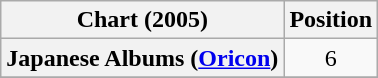<table class="wikitable plainrowheaders" style="text-align:center">
<tr>
<th scope="col">Chart (2005)</th>
<th scope="col">Position</th>
</tr>
<tr>
<th scope="row">Japanese Albums (<a href='#'>Oricon</a>)</th>
<td>6</td>
</tr>
<tr>
</tr>
</table>
